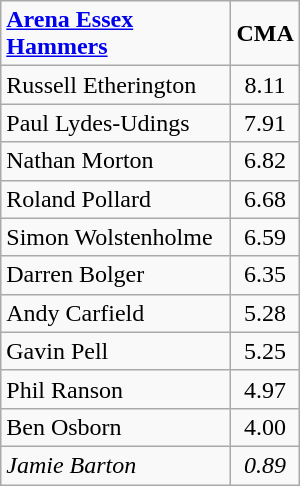<table class=wikitable width="200">
<tr>
<td><strong><a href='#'>Arena Essex Hammers</a></strong></td>
<td align="center"><strong>CMA</strong></td>
</tr>
<tr>
<td>Russell Etherington</td>
<td align="center">8.11</td>
</tr>
<tr>
<td>Paul Lydes-Udings</td>
<td align="center">7.91</td>
</tr>
<tr>
<td>Nathan Morton</td>
<td align="center">6.82</td>
</tr>
<tr>
<td>Roland Pollard</td>
<td align="center">6.68</td>
</tr>
<tr>
<td>Simon Wolstenholme</td>
<td align="center">6.59</td>
</tr>
<tr>
<td>Darren Bolger</td>
<td align="center">6.35</td>
</tr>
<tr>
<td>Andy Carfield</td>
<td align="center">5.28</td>
</tr>
<tr>
<td>Gavin Pell</td>
<td align="center">5.25</td>
</tr>
<tr>
<td>Phil Ranson</td>
<td align="center">4.97</td>
</tr>
<tr>
<td>Ben Osborn</td>
<td align="center">4.00</td>
</tr>
<tr>
<td><em>Jamie Barton</em></td>
<td align="center"><em>0.89</em></td>
</tr>
</table>
